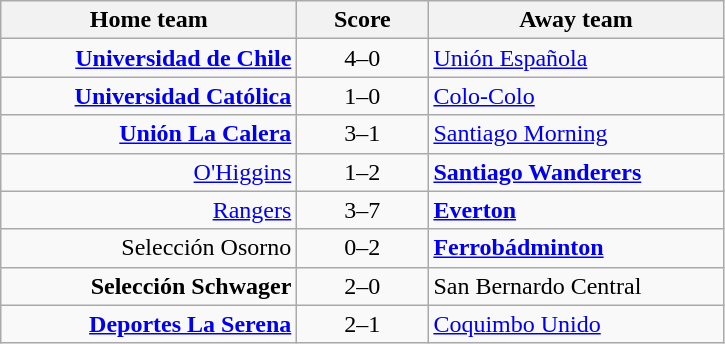<table class="wikitable" style="text-align: center">
<tr>
<th width=190>Home team</th>
<th width=80>Score</th>
<th width=190>Away team</th>
</tr>
<tr>
<td align=right><strong><a href='#'>Universidad de Chile</a></strong></td>
<td>4–0</td>
<td align=left><a href='#'>Unión Española</a></td>
</tr>
<tr>
<td align=right><strong><a href='#'>Universidad Católica</a></strong></td>
<td>1–0</td>
<td align=left><a href='#'>Colo-Colo</a></td>
</tr>
<tr>
<td align=right><strong><a href='#'>Unión La Calera</a></strong></td>
<td>3–1</td>
<td align=left><a href='#'>Santiago Morning</a></td>
</tr>
<tr>
<td align=right><a href='#'>O'Higgins</a></td>
<td>1–2</td>
<td align=left><strong><a href='#'>Santiago Wanderers</a></strong></td>
</tr>
<tr>
<td align=right><a href='#'>Rangers</a></td>
<td>3–7</td>
<td align=left><strong><a href='#'>Everton</a></strong></td>
</tr>
<tr>
<td align=right>Selección Osorno</td>
<td>0–2</td>
<td align=left><strong><a href='#'>Ferrobádminton</a></strong></td>
</tr>
<tr>
<td align=right><strong>Selección Schwager</strong></td>
<td>2–0</td>
<td align=left>San Bernardo Central</td>
</tr>
<tr>
<td align=right><strong><a href='#'>Deportes La Serena</a></strong></td>
<td>2–1</td>
<td align=left><a href='#'>Coquimbo Unido</a></td>
</tr>
</table>
